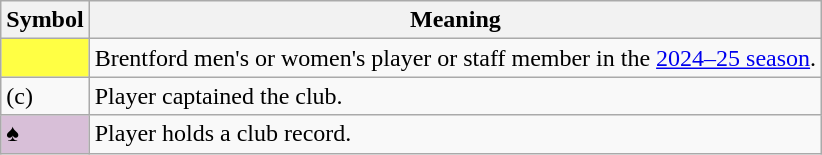<table Class="wikitable">
<tr>
<th>Symbol</th>
<th>Meaning</th>
</tr>
<tr>
<td style="background:#ff4;"></td>
<td>Brentford men's or women's player or staff member in the <a href='#'>2024–25 season</a>.</td>
</tr>
<tr>
<td>(c)</td>
<td>Player captained the club.</td>
</tr>
<tr>
<td style="background:thistle;">♠</td>
<td>Player holds a club record.</td>
</tr>
</table>
